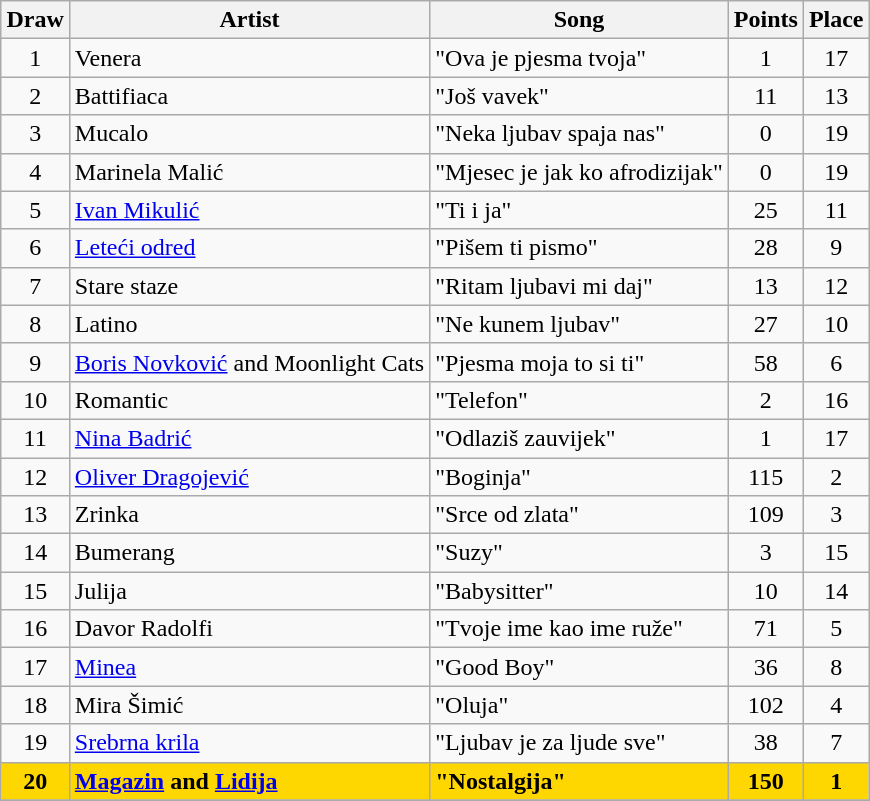<table class="sortable wikitable" style="margin: 1em auto 1em auto; text-align:center">
<tr>
<th>Draw</th>
<th>Artist</th>
<th>Song</th>
<th>Points</th>
<th>Place</th>
</tr>
<tr>
<td>1</td>
<td align="left">Venera</td>
<td align="left">"Ova je pjesma tvoja"</td>
<td>1</td>
<td>17</td>
</tr>
<tr>
<td>2</td>
<td align="left">Battifiaca</td>
<td align="left">"Još vavek"</td>
<td>11</td>
<td>13</td>
</tr>
<tr>
<td>3</td>
<td align="left">Mucalo</td>
<td align="left">"Neka ljubav spaja nas"</td>
<td>0</td>
<td>19</td>
</tr>
<tr>
<td>4</td>
<td align="left">Marinela Malić</td>
<td align="left">"Mjesec je jak ko afrodizijak"</td>
<td>0</td>
<td>19</td>
</tr>
<tr>
<td>5</td>
<td align="left"><a href='#'>Ivan Mikulić</a></td>
<td align="left">"Ti i ja"</td>
<td>25</td>
<td>11</td>
</tr>
<tr>
<td>6</td>
<td align="left"><a href='#'>Leteći odred</a></td>
<td align="left">"Pišem ti pismo"</td>
<td>28</td>
<td>9</td>
</tr>
<tr>
<td>7</td>
<td align="left">Stare staze</td>
<td align="left">"Ritam ljubavi mi daj"</td>
<td>13</td>
<td>12</td>
</tr>
<tr>
<td>8</td>
<td align="left">Latino</td>
<td align="left">"Ne kunem ljubav"</td>
<td>27</td>
<td>10</td>
</tr>
<tr>
<td>9</td>
<td align="left"><a href='#'>Boris Novković</a> and Moonlight Cats</td>
<td align="left">"Pjesma moja to si ti"</td>
<td>58</td>
<td>6</td>
</tr>
<tr>
<td>10</td>
<td align="left">Romantic</td>
<td align="left">"Telefon"</td>
<td>2</td>
<td>16</td>
</tr>
<tr>
<td>11</td>
<td align="left"><a href='#'>Nina Badrić</a></td>
<td align="left">"Odlaziš zauvijek"</td>
<td>1</td>
<td>17</td>
</tr>
<tr>
<td>12</td>
<td align="left"><a href='#'>Oliver Dragojević</a></td>
<td align="left">"Boginja"</td>
<td>115</td>
<td>2</td>
</tr>
<tr>
<td>13</td>
<td align="left">Zrinka</td>
<td align="left">"Srce od zlata"</td>
<td>109</td>
<td>3</td>
</tr>
<tr>
<td>14</td>
<td align="left">Bumerang</td>
<td align="left">"Suzy"</td>
<td>3</td>
<td>15</td>
</tr>
<tr>
<td>15</td>
<td align="left">Julija</td>
<td align="left">"Babysitter"</td>
<td>10</td>
<td>14</td>
</tr>
<tr>
<td>16</td>
<td align="left">Davor Radolfi</td>
<td align="left">"Tvoje ime kao ime ruže"</td>
<td>71</td>
<td>5</td>
</tr>
<tr>
<td>17</td>
<td align="left"><a href='#'>Minea</a></td>
<td align="left">"Good Boy"</td>
<td>36</td>
<td>8</td>
</tr>
<tr>
<td>18</td>
<td align="left">Mira Šimić</td>
<td align="left">"Oluja"</td>
<td>102</td>
<td>4</td>
</tr>
<tr>
<td>19</td>
<td align="left"><a href='#'>Srebrna krila</a></td>
<td align="left">"Ljubav je za ljude sve"</td>
<td>38</td>
<td>7</td>
</tr>
<tr style="background:gold; font-weight:bold;">
<td>20</td>
<td align="left"><a href='#'>Magazin</a> and <a href='#'>Lidija</a></td>
<td align="left">"Nostalgija"</td>
<td>150</td>
<td>1</td>
</tr>
<tr>
</tr>
</table>
